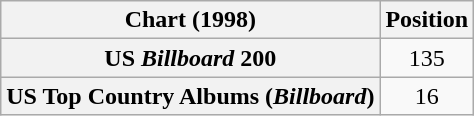<table class="wikitable sortable plainrowheaders">
<tr>
<th scope="col">Chart (1998)</th>
<th scope="col">Position</th>
</tr>
<tr>
<th scope="row">US <em>Billboard</em> 200</th>
<td style="text-align:center;">135</td>
</tr>
<tr>
<th scope="row">US Top Country Albums (<em>Billboard</em>)</th>
<td style="text-align:center;">16</td>
</tr>
</table>
